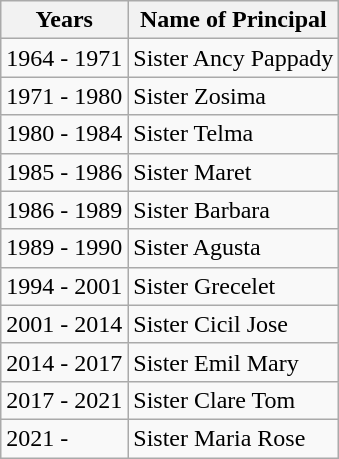<table class="wikitable" border="1">
<tr>
<th>Years</th>
<th>Name of Principal</th>
</tr>
<tr>
<td>1964 - 1971</td>
<td>Sister Ancy Pappady</td>
</tr>
<tr>
<td>1971 - 1980</td>
<td>Sister Zosima</td>
</tr>
<tr>
<td>1980 - 1984</td>
<td>Sister Telma</td>
</tr>
<tr>
<td>1985 - 1986</td>
<td>Sister Maret</td>
</tr>
<tr>
<td>1986 - 1989</td>
<td>Sister Barbara</td>
</tr>
<tr>
<td>1989 - 1990</td>
<td>Sister Agusta</td>
</tr>
<tr>
<td>1994 - 2001</td>
<td>Sister Grecelet</td>
</tr>
<tr>
<td>2001 - 2014</td>
<td>Sister Cicil Jose</td>
</tr>
<tr>
<td>2014 - 2017</td>
<td>Sister Emil Mary</td>
</tr>
<tr>
<td>2017 - 2021</td>
<td>Sister Clare Tom</td>
</tr>
<tr>
<td>2021 -</td>
<td>Sister Maria Rose</td>
</tr>
</table>
